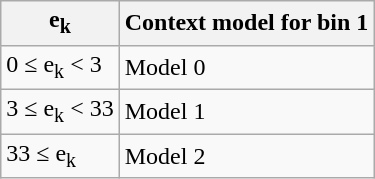<table class="wikitable floatright">
<tr>
<th>e<sub>k</sub></th>
<th>Context model for bin 1</th>
</tr>
<tr>
<td>0 ≤ e<sub>k</sub> < 3</td>
<td>Model 0</td>
</tr>
<tr>
<td>3 ≤ e<sub>k</sub> < 33</td>
<td>Model 1</td>
</tr>
<tr>
<td>33 ≤ e<sub>k</sub></td>
<td>Model 2</td>
</tr>
</table>
